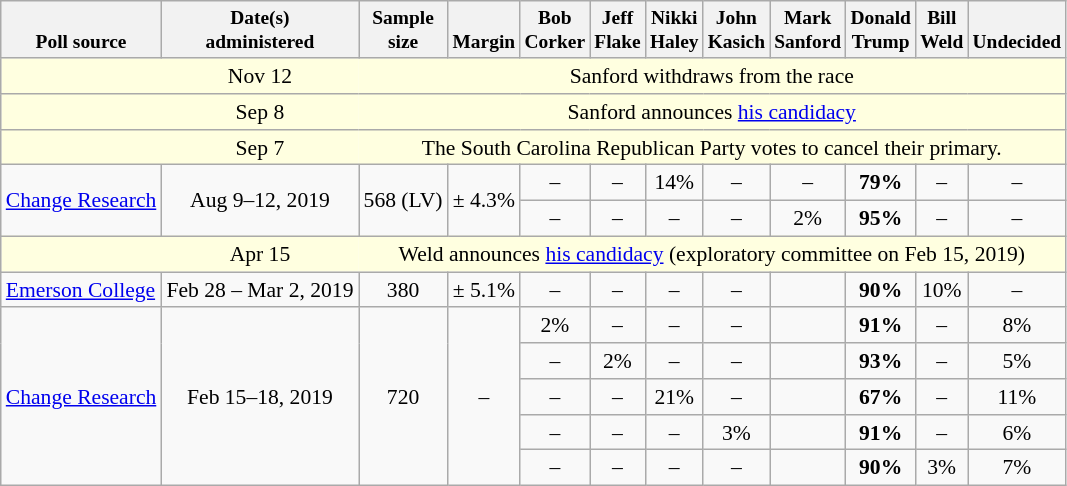<table class="wikitable" style="font-size:90%;text-align:center;">
<tr valign=bottom style="font-size:90%;">
<th>Poll source</th>
<th>Date(s)<br>administered</th>
<th>Sample<br>size</th>
<th>Margin<br></th>
<th>Bob<br>Corker</th>
<th>Jeff<br>Flake</th>
<th>Nikki<br>Haley</th>
<th>John<br>Kasich</th>
<th>Mark<br>Sanford</th>
<th>Donald<br>Trump</th>
<th>Bill<br>Weld</th>
<th>Undecided</th>
</tr>
<tr style="background:lightyellow;">
<td style="border-right-style:hidden;"></td>
<td style="border-right-style:hidden;">Nov 12</td>
<td colspan="10">Sanford withdraws from the race</td>
</tr>
<tr style="background:lightyellow;">
<td style="border-right-style:hidden;"></td>
<td style="border-right-style:hidden;">Sep 8</td>
<td colspan="20">Sanford announces <a href='#'>his candidacy</a></td>
</tr>
<tr style="background:lightyellow;">
<td style="border-right-style:hidden;"></td>
<td style="border-right-style:hidden;">Sep 7</td>
<td colspan="21">The South Carolina Republican Party votes to cancel their primary.</td>
</tr>
<tr>
<td rowspan="2"><a href='#'>Change Research</a> </td>
<td rowspan="2">Aug 9–12, 2019</td>
<td rowspan="2">568 (LV)</td>
<td rowspan="2">± 4.3%</td>
<td>–</td>
<td>–</td>
<td>14%</td>
<td>–</td>
<td>–</td>
<td><strong>79%</strong></td>
<td>–</td>
<td>–</td>
</tr>
<tr>
<td>–</td>
<td>–</td>
<td>–</td>
<td>–</td>
<td>2%</td>
<td><strong>95%</strong></td>
<td>–</td>
<td>–</td>
</tr>
<tr style="background:lightyellow;">
<td style="border-right-style:hidden;"></td>
<td style="border-right-style:hidden;">Apr 15</td>
<td colspan="20">Weld announces <a href='#'>his candidacy</a> (exploratory committee on Feb 15, 2019)</td>
</tr>
<tr>
<td style="text-align:left;"><a href='#'>Emerson College</a></td>
<td>Feb 28 – Mar 2, 2019</td>
<td>380</td>
<td>± 5.1%</td>
<td>–</td>
<td>–</td>
<td>–</td>
<td>–</td>
<td></td>
<td><strong>90%</strong></td>
<td>10%</td>
<td>–</td>
</tr>
<tr>
<td rowspan="5" style="text-align:left;"><a href='#'>Change Research</a></td>
<td rowspan="5">Feb 15–18, 2019</td>
<td rowspan="5">720</td>
<td rowspan="5">–</td>
<td>2%</td>
<td>–</td>
<td>–</td>
<td>–</td>
<td></td>
<td><strong>91%</strong></td>
<td>–</td>
<td>8%</td>
</tr>
<tr>
<td>–</td>
<td>2%</td>
<td>–</td>
<td>–</td>
<td></td>
<td><strong>93%</strong></td>
<td>–</td>
<td>5%</td>
</tr>
<tr>
<td>–</td>
<td>–</td>
<td>21%</td>
<td>–</td>
<td></td>
<td><strong>67%</strong></td>
<td>–</td>
<td>11%</td>
</tr>
<tr>
<td>–</td>
<td>–</td>
<td>–</td>
<td>3%</td>
<td></td>
<td><strong>91%</strong></td>
<td>–</td>
<td>6%</td>
</tr>
<tr>
<td>–</td>
<td>–</td>
<td>–</td>
<td>–</td>
<td></td>
<td><strong>90%</strong></td>
<td>3%</td>
<td>7%</td>
</tr>
</table>
